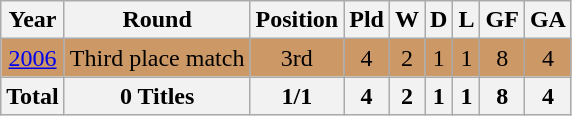<table class="wikitable" style="text-align: center;">
<tr>
<th>Year</th>
<th>Round</th>
<th>Position</th>
<th>Pld</th>
<th>W</th>
<th>D</th>
<th>L</th>
<th>GF</th>
<th>GA</th>
</tr>
<tr style="background:#cc9966">
<td> <a href='#'>2006</a></td>
<td>Third place match</td>
<td>3rd</td>
<td>4</td>
<td>2</td>
<td>1</td>
<td>1</td>
<td>8</td>
<td>4</td>
</tr>
<tr>
<th>Total</th>
<th>0 Titles</th>
<th>1/1</th>
<th>4</th>
<th>2</th>
<th>1</th>
<th>1</th>
<th>8</th>
<th>4</th>
</tr>
</table>
